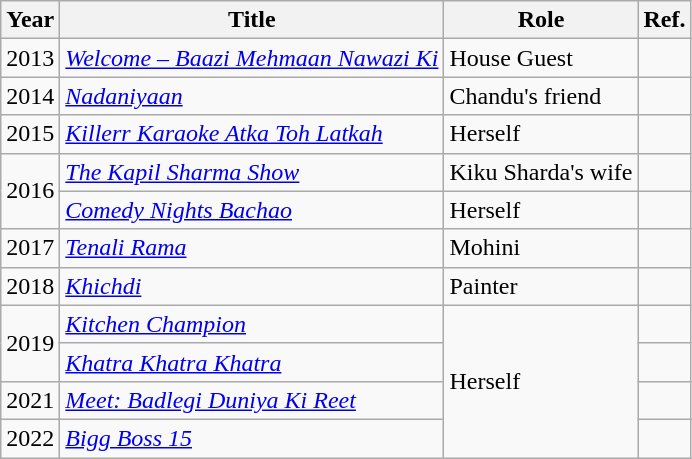<table class="wikitable sortable">
<tr>
<th>Year</th>
<th>Title</th>
<th>Role</th>
<th class="unsortable">Ref.</th>
</tr>
<tr>
<td>2013</td>
<td><em><a href='#'>Welcome – Baazi Mehmaan Nawazi Ki</a></em></td>
<td>House Guest</td>
<td></td>
</tr>
<tr>
<td>2014</td>
<td><em><a href='#'>Nadaniyaan</a></em></td>
<td>Chandu's friend</td>
<td></td>
</tr>
<tr>
<td>2015</td>
<td><em><a href='#'>Killerr Karaoke Atka Toh Latkah</a></em></td>
<td>Herself</td>
<td></td>
</tr>
<tr>
<td rowspan="2">2016</td>
<td><em><a href='#'>The Kapil Sharma Show</a></em></td>
<td>Kiku Sharda's wife</td>
<td></td>
</tr>
<tr>
<td><em><a href='#'>Comedy Nights Bachao</a></em></td>
<td>Herself</td>
<td></td>
</tr>
<tr>
<td>2017</td>
<td><em><a href='#'>Tenali Rama</a></em></td>
<td>Mohini</td>
<td></td>
</tr>
<tr>
<td>2018</td>
<td><em><a href='#'>Khichdi</a></em></td>
<td>Painter</td>
<td></td>
</tr>
<tr>
<td rowspan="2">2019</td>
<td><em><a href='#'>Kitchen Champion</a></em></td>
<td rowspan="4">Herself</td>
<td></td>
</tr>
<tr>
<td><em><a href='#'>Khatra Khatra Khatra</a></em></td>
<td></td>
</tr>
<tr>
<td>2021</td>
<td><em><a href='#'>Meet: Badlegi Duniya Ki Reet</a></em></td>
<td></td>
</tr>
<tr>
<td>2022</td>
<td><em><a href='#'>Bigg Boss 15</a></em></td>
<td></td>
</tr>
</table>
